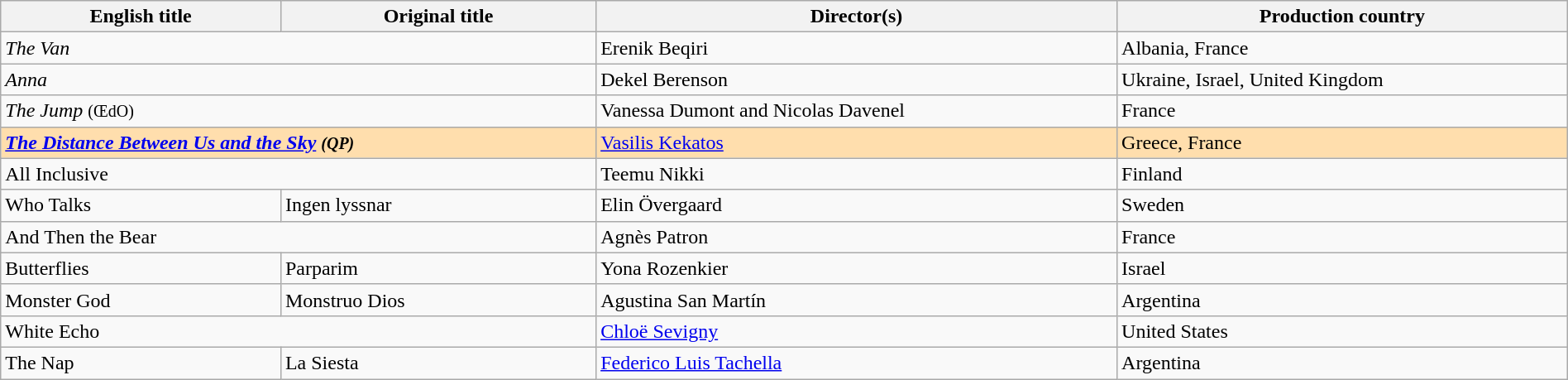<table class="wikitable" style="width:100%;" cellpadding="5">
<tr>
<th scope="col">English title</th>
<th scope="col">Original title</th>
<th scope="col">Director(s)</th>
<th scope="col">Production country</th>
</tr>
<tr>
<td colspan=2><em>The Van</em></td>
<td>Erenik Beqiri</td>
<td>Albania, France</td>
</tr>
<tr>
<td colspan=2><em>Anna</em></td>
<td>Dekel Berenson</td>
<td>Ukraine, Israel, United Kingdom</td>
</tr>
<tr>
<td colspan=2><em>The Jump</em> <small>(ŒdO)</small></td>
<td>Vanessa Dumont and Nicolas Davenel</td>
<td>France</td>
</tr>
<tr style="background:#FFDEAD;">
<td colspan=2><strong><em><a href='#'>The Distance Between Us and the Sky</a><em> <small>(QP)</small><strong></td>
<td></strong><a href='#'>Vasilis Kekatos</a><strong></td>
<td></strong>Greece, France<strong></td>
</tr>
<tr>
<td colspan=2></em>All Inclusive<em></td>
<td>Teemu Nikki</td>
<td>Finland</td>
</tr>
<tr>
<td></em>Who Talks<em></td>
<td></em>Ingen lyssnar<em></td>
<td>Elin Övergaard</td>
<td>Sweden</td>
</tr>
<tr>
<td colspan=2></em>And Then the Bear<em></td>
<td>Agnès Patron</td>
<td>France</td>
</tr>
<tr>
<td></em>Butterflies<em></td>
<td></em>Parparim<em></td>
<td>Yona Rozenkier</td>
<td>Israel</td>
</tr>
<tr>
<td></em>Monster God<em></td>
<td></em>Monstruo Dios<em></td>
<td>Agustina San Martín</td>
<td>Argentina</td>
</tr>
<tr>
<td colspan=2></em>White Echo<em></td>
<td><a href='#'>Chloë Sevigny</a></td>
<td>United States</td>
</tr>
<tr>
<td></em>The Nap<em></td>
<td></em>La Siesta<em></td>
<td><a href='#'>Federico Luis Tachella</a></td>
<td>Argentina</td>
</tr>
</table>
